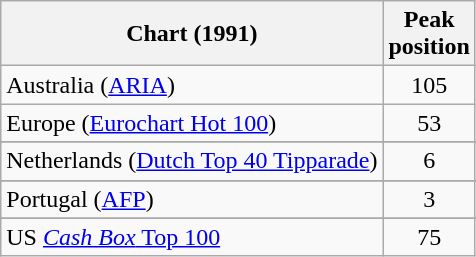<table class="wikitable sortable">
<tr>
<th>Chart (1991)</th>
<th>Peak<br>position</th>
</tr>
<tr>
<td>Australia (<a href='#'>ARIA</a>)</td>
<td align="center">105</td>
</tr>
<tr>
<td>Europe (<a href='#'>Eurochart Hot 100</a>)</td>
<td align="center">53</td>
</tr>
<tr>
</tr>
<tr>
<td>Netherlands (<a href='#'>Dutch Top 40 Tipparade</a>)</td>
<td align="center">6</td>
</tr>
<tr>
</tr>
<tr>
<td>Portugal (<a href='#'>AFP</a>)</td>
<td align="center">3</td>
</tr>
<tr>
</tr>
<tr>
<td scope="row">US <a href='#'><em>Cash Box</em> Top 100</a></td>
<td style="text-align:center;">75</td>
</tr>
</table>
